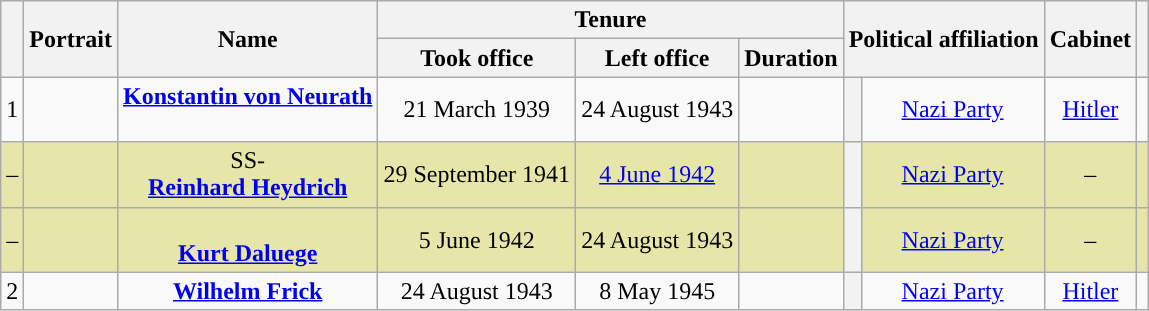<table class="wikitable" style="text-align:center">
<tr>
<th rowspan=2></th>
<th rowspan=2>Portrait</th>
<th rowspan=2>Name<br></th>
<th colspan=3>Tenure</th>
<th rowspan=2 colspan=2>Political affiliation</th>
<th rowspan=2>Cabinet</th>
<th rowspan=2></th>
</tr>
<tr>
<th>Took office</th>
<th>Left office</th>
<th>Duration</th>
</tr>
<tr>
<td>1</td>
<td></td>
<td><strong><a href='#'>Konstantin von Neurath</a></strong><br><br></td>
<td>21 March 1939</td>
<td>24 August 1943</td>
<td></td>
<th style="background:"></th>
<td><a href='#'>Nazi Party</a></td>
<td><a href='#'>Hitler</a></td>
<td></td>
</tr>
<tr style="background:#E6E6AA">
<td>–</td>
<td></td>
<td>SS-<br><strong><a href='#'>Reinhard Heydrich</a></strong><br></td>
<td>29 September 1941</td>
<td><a href='#'>4 June 1942</a></td>
<td></td>
<th style="background:"></th>
<td><a href='#'>Nazi Party</a></td>
<td>–</td>
<td></td>
</tr>
<tr style="background:#E6E6AA">
<td>–</td>
<td></td>
<td><br><strong><a href='#'>Kurt Daluege</a></strong><br></td>
<td>5 June 1942</td>
<td>24 August 1943</td>
<td></td>
<th style="background:"></th>
<td><a href='#'>Nazi Party</a></td>
<td>–</td>
<td></td>
</tr>
<tr>
<td>2</td>
<td></td>
<td><strong><a href='#'>Wilhelm Frick</a></strong><br></td>
<td>24 August 1943</td>
<td>8 May 1945</td>
<td></td>
<th style="background:"></th>
<td><a href='#'>Nazi Party</a></td>
<td><a href='#'>Hitler</a></td>
<td></td>
</tr>
</table>
